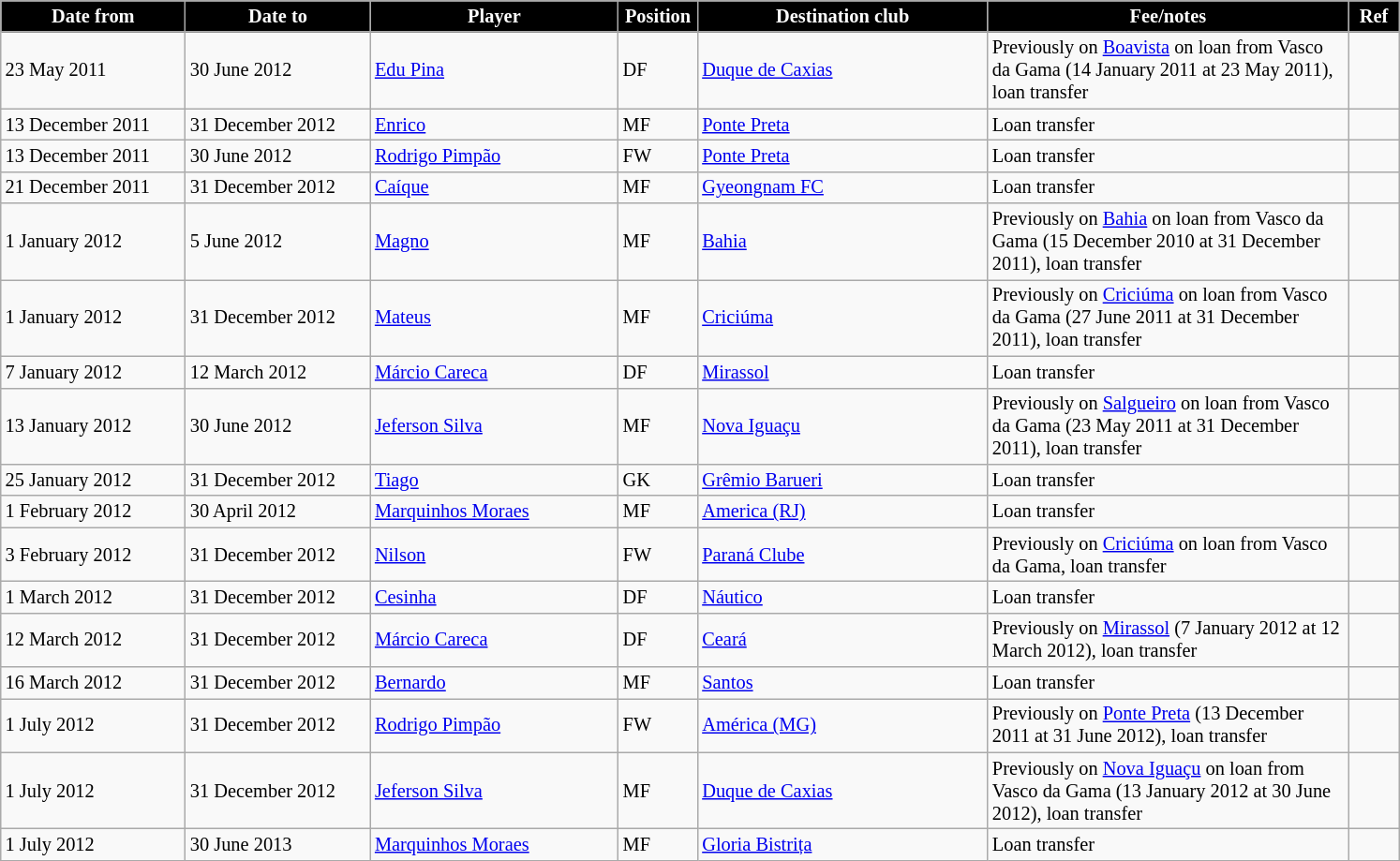<table class="wikitable" style="text-align:left; font-size:85%;">
<tr>
<th style="background:black; color:white; width:125px;">Date from</th>
<th style="background:black; color:white; width:125px;">Date to</th>
<th style="background:black; color:white; width:170px;">Player</th>
<th style="background:black; color:white; width:50px;">Position</th>
<th style="background:black; color:white; width:200px;">Destination club</th>
<th style="background:black; color:white; width:250px;">Fee/notes</th>
<th style="background:black; color:white; width:30px;">Ref</th>
</tr>
<tr>
<td>23 May 2011</td>
<td>30 June 2012</td>
<td> <a href='#'>Edu Pina</a></td>
<td>DF</td>
<td> <a href='#'>Duque de Caxias</a></td>
<td>Previously on <a href='#'>Boavista</a> on loan from Vasco da Gama (14 January 2011 at 23 May 2011), loan transfer</td>
<td></td>
</tr>
<tr>
<td>13 December 2011</td>
<td>31 December 2012</td>
<td> <a href='#'>Enrico</a></td>
<td>MF</td>
<td> <a href='#'>Ponte Preta</a></td>
<td>Loan transfer</td>
<td></td>
</tr>
<tr>
<td>13 December 2011</td>
<td>30 June 2012</td>
<td> <a href='#'>Rodrigo Pimpão</a></td>
<td>FW</td>
<td> <a href='#'>Ponte Preta</a></td>
<td>Loan transfer</td>
<td></td>
</tr>
<tr>
<td>21 December 2011</td>
<td>31 December 2012</td>
<td> <a href='#'>Caíque</a></td>
<td>MF</td>
<td> <a href='#'>Gyeongnam FC</a></td>
<td>Loan transfer</td>
<td></td>
</tr>
<tr>
<td>1 January 2012</td>
<td>5 June 2012</td>
<td> <a href='#'>Magno</a></td>
<td>MF</td>
<td> <a href='#'>Bahia</a></td>
<td>Previously on <a href='#'>Bahia</a> on loan from Vasco da Gama (15 December 2010 at 31 December 2011), loan transfer</td>
<td></td>
</tr>
<tr>
<td>1 January 2012</td>
<td>31 December 2012</td>
<td> <a href='#'>Mateus</a></td>
<td>MF</td>
<td> <a href='#'>Criciúma</a></td>
<td>Previously on <a href='#'>Criciúma</a> on loan from Vasco da Gama (27 June 2011 at 31 December 2011), loan transfer</td>
<td></td>
</tr>
<tr>
<td>7 January 2012</td>
<td>12 March 2012</td>
<td> <a href='#'>Márcio Careca</a></td>
<td>DF</td>
<td> <a href='#'>Mirassol</a></td>
<td>Loan transfer</td>
<td></td>
</tr>
<tr>
<td>13 January 2012</td>
<td>30 June 2012</td>
<td> <a href='#'>Jeferson Silva</a></td>
<td>MF</td>
<td> <a href='#'>Nova Iguaçu</a></td>
<td>Previously on <a href='#'>Salgueiro</a> on loan from Vasco da Gama (23 May 2011 at 31 December 2011), loan transfer</td>
<td></td>
</tr>
<tr>
<td>25 January 2012</td>
<td>31 December 2012</td>
<td> <a href='#'>Tiago</a></td>
<td>GK</td>
<td> <a href='#'>Grêmio Barueri</a></td>
<td>Loan transfer</td>
<td></td>
</tr>
<tr>
<td>1 February 2012</td>
<td>30 April 2012</td>
<td> <a href='#'>Marquinhos Moraes</a></td>
<td>MF</td>
<td> <a href='#'>America (RJ)</a></td>
<td>Loan transfer</td>
<td></td>
</tr>
<tr>
<td>3 February 2012</td>
<td>31 December 2012</td>
<td> <a href='#'>Nilson</a></td>
<td>FW</td>
<td> <a href='#'>Paraná Clube</a></td>
<td>Previously on <a href='#'>Criciúma</a> on loan from Vasco da Gama, loan transfer</td>
<td></td>
</tr>
<tr>
<td>1 March 2012</td>
<td>31 December 2012</td>
<td> <a href='#'>Cesinha</a></td>
<td>DF</td>
<td> <a href='#'>Náutico</a></td>
<td>Loan transfer</td>
<td></td>
</tr>
<tr>
<td>12 March 2012</td>
<td>31 December 2012</td>
<td> <a href='#'>Márcio Careca</a></td>
<td>DF</td>
<td> <a href='#'>Ceará</a></td>
<td>Previously on <a href='#'>Mirassol</a> (7 January 2012 at 12 March 2012), loan transfer</td>
<td></td>
</tr>
<tr>
<td>16 March 2012</td>
<td>31 December 2012</td>
<td> <a href='#'>Bernardo</a></td>
<td>MF</td>
<td> <a href='#'>Santos</a></td>
<td>Loan transfer</td>
<td></td>
</tr>
<tr>
<td>1 July 2012</td>
<td>31 December 2012</td>
<td> <a href='#'>Rodrigo Pimpão</a></td>
<td>FW</td>
<td> <a href='#'>América (MG)</a></td>
<td>Previously on <a href='#'>Ponte Preta</a> (13 December 2011 at 31 June 2012), loan transfer</td>
<td></td>
</tr>
<tr>
<td>1 July 2012</td>
<td>31 December 2012</td>
<td> <a href='#'>Jeferson Silva</a></td>
<td>MF</td>
<td> <a href='#'>Duque de Caxias</a></td>
<td>Previously on <a href='#'>Nova Iguaçu</a> on loan from Vasco da Gama (13 January 2012 at 30 June 2012), loan transfer</td>
<td></td>
</tr>
<tr>
<td>1 July 2012</td>
<td>30 June 2013</td>
<td> <a href='#'>Marquinhos Moraes</a></td>
<td>MF</td>
<td> <a href='#'>Gloria Bistrița</a></td>
<td>Loan transfer</td>
<td></td>
</tr>
</table>
